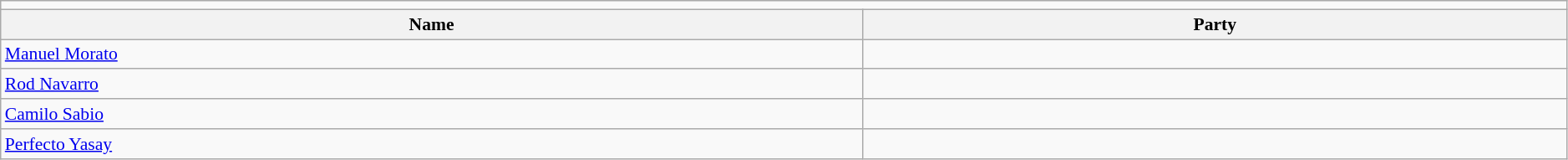<table class=wikitable style="font-size:90%" width=99%>
<tr>
<td colspan=4 bgcolor=></td>
</tr>
<tr>
<th width=55%>Name</th>
<th colspan=2>Party</th>
</tr>
<tr>
<td><a href='#'>Manuel Morato</a></td>
<td></td>
</tr>
<tr>
<td><a href='#'>Rod Navarro</a></td>
<td></td>
</tr>
<tr>
<td><a href='#'>Camilo Sabio</a></td>
<td></td>
</tr>
<tr>
<td><a href='#'>Perfecto Yasay</a></td>
<td></td>
</tr>
</table>
